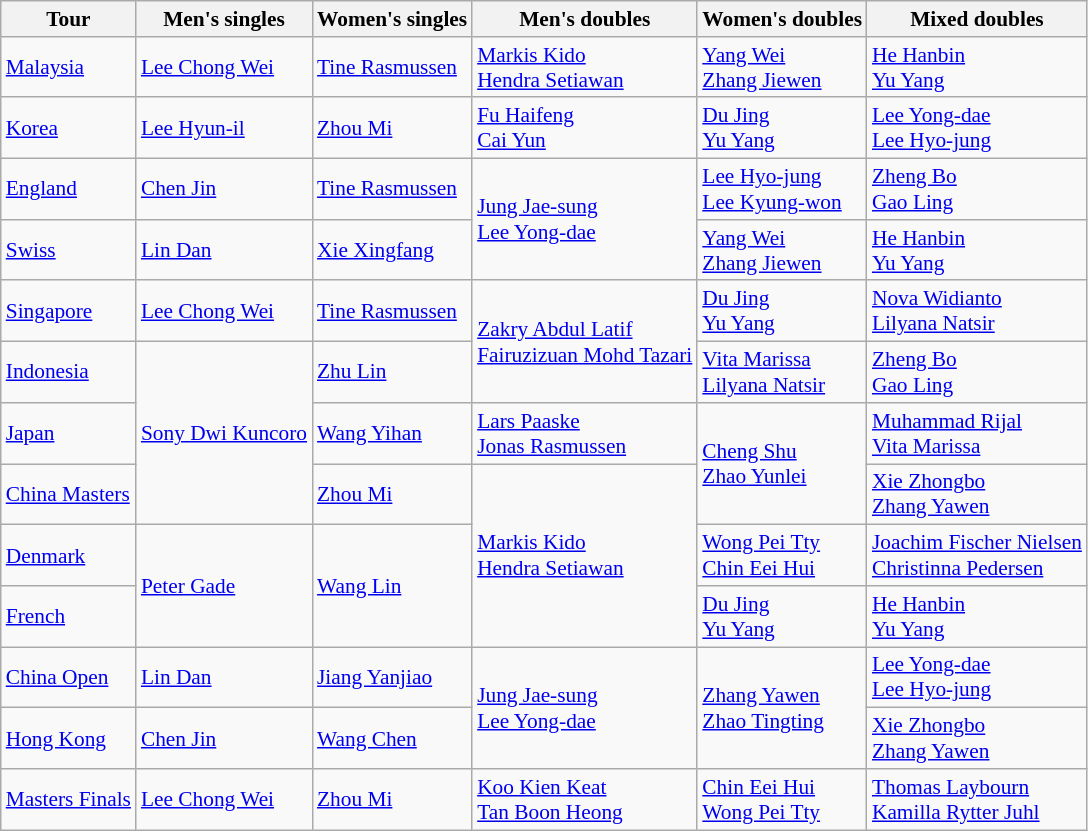<table class=wikitable style="font-size:89%;">
<tr>
<th>Tour</th>
<th>Men's singles</th>
<th>Women's singles</th>
<th>Men's doubles</th>
<th>Women's doubles</th>
<th>Mixed doubles</th>
</tr>
<tr>
<td> <a href='#'>Malaysia</a></td>
<td> <a href='#'>Lee Chong Wei</a></td>
<td> <a href='#'>Tine Rasmussen</a></td>
<td> <a href='#'>Markis Kido</a> <br> <a href='#'>Hendra Setiawan</a></td>
<td> <a href='#'>Yang Wei</a> <br> <a href='#'>Zhang Jiewen</a></td>
<td> <a href='#'>He Hanbin</a> <br> <a href='#'>Yu Yang</a></td>
</tr>
<tr>
<td> <a href='#'>Korea</a></td>
<td> <a href='#'>Lee Hyun-il</a></td>
<td> <a href='#'>Zhou Mi</a></td>
<td> <a href='#'>Fu Haifeng</a> <br> <a href='#'>Cai Yun</a></td>
<td> <a href='#'>Du Jing</a> <br> <a href='#'>Yu Yang</a></td>
<td> <a href='#'>Lee Yong-dae</a> <br>  <a href='#'>Lee Hyo-jung</a></td>
</tr>
<tr>
<td> <a href='#'>England</a></td>
<td> <a href='#'>Chen Jin</a></td>
<td> <a href='#'>Tine Rasmussen</a></td>
<td rowspan="2"> <a href='#'>Jung Jae-sung</a> <br> <a href='#'>Lee Yong-dae</a></td>
<td> <a href='#'>Lee Hyo-jung</a> <br> <a href='#'>Lee Kyung-won</a></td>
<td> <a href='#'>Zheng Bo</a> <br> <a href='#'>Gao Ling</a></td>
</tr>
<tr>
<td> <a href='#'>Swiss</a></td>
<td> <a href='#'>Lin Dan</a></td>
<td> <a href='#'>Xie Xingfang</a></td>
<td> <a href='#'>Yang Wei</a> <br> <a href='#'>Zhang Jiewen</a></td>
<td> <a href='#'>He Hanbin</a> <br> <a href='#'>Yu Yang</a></td>
</tr>
<tr>
<td> <a href='#'>Singapore</a></td>
<td> <a href='#'>Lee Chong Wei</a></td>
<td> <a href='#'>Tine Rasmussen</a></td>
<td rowspan="2"> <a href='#'>Zakry Abdul Latif</a> <br> <a href='#'>Fairuzizuan Mohd Tazari</a></td>
<td> <a href='#'>Du Jing</a> <br> <a href='#'>Yu Yang</a></td>
<td> <a href='#'>Nova Widianto</a> <br> <a href='#'>Lilyana Natsir</a></td>
</tr>
<tr>
<td> <a href='#'>Indonesia</a></td>
<td rowspan="3"> <a href='#'>Sony Dwi Kuncoro</a></td>
<td> <a href='#'>Zhu Lin</a></td>
<td> <a href='#'>Vita Marissa</a> <br> <a href='#'>Lilyana Natsir</a></td>
<td> <a href='#'>Zheng Bo</a> <br> <a href='#'>Gao Ling</a></td>
</tr>
<tr>
<td> <a href='#'>Japan</a></td>
<td> <a href='#'>Wang Yihan</a></td>
<td> <a href='#'>Lars Paaske</a> <br> <a href='#'>Jonas Rasmussen</a></td>
<td rowspan="2"> <a href='#'>Cheng Shu</a> <br> <a href='#'>Zhao Yunlei</a></td>
<td> <a href='#'>Muhammad Rijal</a> <br> <a href='#'>Vita Marissa</a></td>
</tr>
<tr>
<td> <a href='#'>China Masters</a></td>
<td> <a href='#'>Zhou Mi</a></td>
<td rowspan="3"> <a href='#'>Markis Kido</a> <br> <a href='#'>Hendra Setiawan</a></td>
<td> <a href='#'>Xie Zhongbo</a> <br> <a href='#'>Zhang Yawen</a></td>
</tr>
<tr>
<td> <a href='#'>Denmark</a></td>
<td rowspan="2"> <a href='#'>Peter Gade</a></td>
<td rowspan="2"> <a href='#'>Wang Lin</a></td>
<td> <a href='#'>Wong Pei Tty</a> <br> <a href='#'>Chin Eei Hui</a></td>
<td> <a href='#'>Joachim Fischer Nielsen</a> <br> <a href='#'>Christinna Pedersen</a></td>
</tr>
<tr>
<td> <a href='#'>French</a></td>
<td> <a href='#'>Du Jing</a> <br> <a href='#'>Yu Yang</a></td>
<td> <a href='#'>He Hanbin</a> <br>  <a href='#'>Yu Yang</a></td>
</tr>
<tr>
<td> <a href='#'>China Open</a></td>
<td> <a href='#'>Lin Dan</a></td>
<td> <a href='#'>Jiang Yanjiao</a></td>
<td rowspan="2"> <a href='#'>Jung Jae-sung</a> <br> <a href='#'>Lee Yong-dae</a></td>
<td rowspan="2"> <a href='#'>Zhang Yawen</a> <br> <a href='#'>Zhao Tingting</a></td>
<td> <a href='#'>Lee Yong-dae</a> <br> <a href='#'>Lee Hyo-jung</a></td>
</tr>
<tr>
<td> <a href='#'>Hong Kong</a></td>
<td> <a href='#'>Chen Jin</a></td>
<td> <a href='#'>Wang Chen</a></td>
<td> <a href='#'>Xie Zhongbo</a> <br> <a href='#'>Zhang Yawen</a></td>
</tr>
<tr>
<td> <a href='#'>Masters Finals</a></td>
<td> <a href='#'>Lee Chong Wei</a></td>
<td> <a href='#'>Zhou Mi</a></td>
<td> <a href='#'>Koo Kien Keat</a> <br> <a href='#'>Tan Boon Heong</a></td>
<td> <a href='#'>Chin Eei Hui</a> <br> <a href='#'>Wong Pei Tty</a></td>
<td> <a href='#'>Thomas Laybourn</a> <br> <a href='#'>Kamilla Rytter Juhl</a></td>
</tr>
</table>
